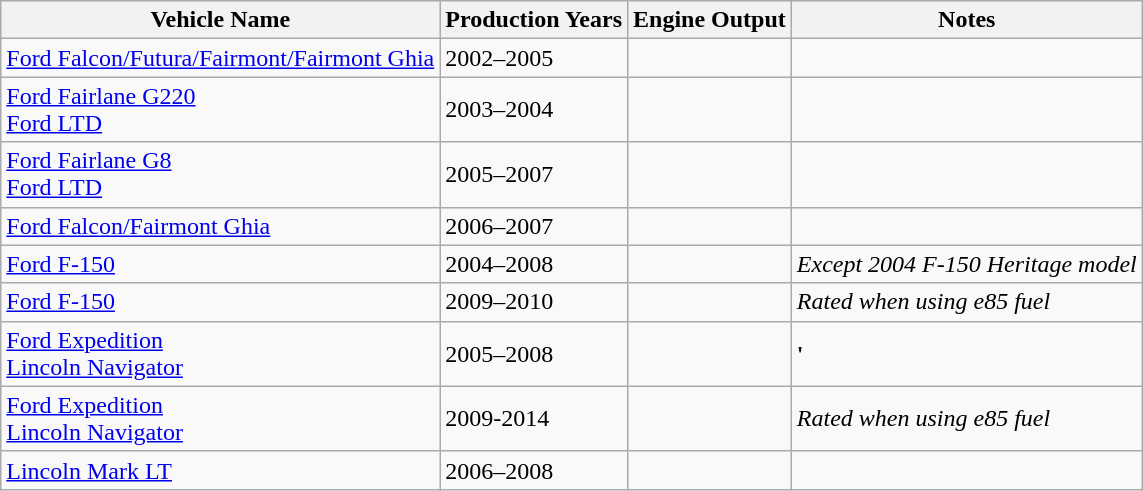<table class="wikitable">
<tr>
<th>Vehicle Name</th>
<th>Production Years</th>
<th>Engine Output</th>
<th>Notes</th>
</tr>
<tr>
<td><a href='#'>Ford Falcon/Futura/Fairmont/Fairmont Ghia</a></td>
<td>2002–2005</td>
<td> <br> </td>
<td></td>
</tr>
<tr>
<td><a href='#'>Ford Fairlane G220</a><br><a href='#'>Ford LTD</a></td>
<td>2003–2004</td>
<td> <br> </td>
<td></td>
</tr>
<tr>
<td><a href='#'>Ford Fairlane G8</a><br><a href='#'>Ford LTD</a></td>
<td>2005–2007</td>
<td> <br> </td>
<td></td>
</tr>
<tr>
<td><a href='#'>Ford Falcon/Fairmont Ghia</a></td>
<td>2006–2007</td>
<td> <br> </td>
<td></td>
</tr>
<tr>
<td><a href='#'>Ford F-150</a></td>
<td>2004–2008</td>
<td> <br> </td>
<td><em>Except 2004 F-150 Heritage model</em></td>
</tr>
<tr>
<td><a href='#'>Ford F-150</a></td>
<td>2009–2010</td>
<td> <br> </td>
<td><em>Rated  when using e85 fuel</em></td>
</tr>
<tr>
<td><a href='#'>Ford Expedition</a><br> <a href='#'>Lincoln Navigator</a></td>
<td>2005–2008</td>
<td> <br> </td>
<td><strong>'</td>
</tr>
<tr>
<td><a href='#'>Ford Expedition</a><br> <a href='#'>Lincoln Navigator</a></td>
<td>2009-2014</td>
<td> <br> </td>
<td><em>Rated  when using e85 fuel</em></td>
</tr>
<tr>
<td><a href='#'>Lincoln Mark LT</a></td>
<td>2006–2008</td>
<td> <br> </td>
<td></td>
</tr>
</table>
